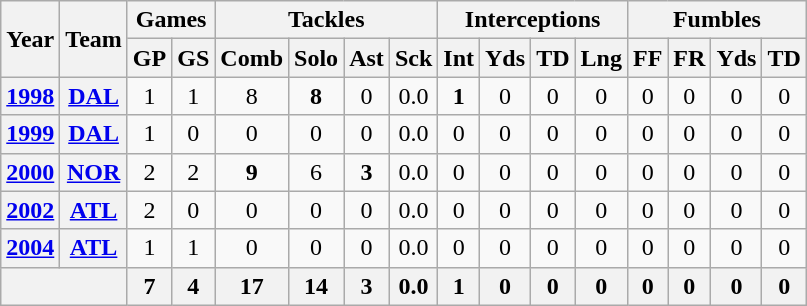<table class="wikitable" style="text-align:center">
<tr>
<th rowspan="2">Year</th>
<th rowspan="2">Team</th>
<th colspan="2">Games</th>
<th colspan="4">Tackles</th>
<th colspan="4">Interceptions</th>
<th colspan="4">Fumbles</th>
</tr>
<tr>
<th>GP</th>
<th>GS</th>
<th>Comb</th>
<th>Solo</th>
<th>Ast</th>
<th>Sck</th>
<th>Int</th>
<th>Yds</th>
<th>TD</th>
<th>Lng</th>
<th>FF</th>
<th>FR</th>
<th>Yds</th>
<th>TD</th>
</tr>
<tr>
<th><a href='#'>1998</a></th>
<th><a href='#'>DAL</a></th>
<td>1</td>
<td>1</td>
<td>8</td>
<td><strong>8</strong></td>
<td>0</td>
<td>0.0</td>
<td><strong>1</strong></td>
<td>0</td>
<td>0</td>
<td>0</td>
<td>0</td>
<td>0</td>
<td>0</td>
<td>0</td>
</tr>
<tr>
<th><a href='#'>1999</a></th>
<th><a href='#'>DAL</a></th>
<td>1</td>
<td>0</td>
<td>0</td>
<td>0</td>
<td>0</td>
<td>0.0</td>
<td>0</td>
<td>0</td>
<td>0</td>
<td>0</td>
<td>0</td>
<td>0</td>
<td>0</td>
<td>0</td>
</tr>
<tr>
<th><a href='#'>2000</a></th>
<th><a href='#'>NOR</a></th>
<td>2</td>
<td>2</td>
<td><strong>9</strong></td>
<td>6</td>
<td><strong>3</strong></td>
<td>0.0</td>
<td>0</td>
<td>0</td>
<td>0</td>
<td>0</td>
<td>0</td>
<td>0</td>
<td>0</td>
<td>0</td>
</tr>
<tr>
<th><a href='#'>2002</a></th>
<th><a href='#'>ATL</a></th>
<td>2</td>
<td>0</td>
<td>0</td>
<td>0</td>
<td>0</td>
<td>0.0</td>
<td>0</td>
<td>0</td>
<td>0</td>
<td>0</td>
<td>0</td>
<td>0</td>
<td>0</td>
<td>0</td>
</tr>
<tr>
<th><a href='#'>2004</a></th>
<th><a href='#'>ATL</a></th>
<td>1</td>
<td>1</td>
<td>0</td>
<td>0</td>
<td>0</td>
<td>0.0</td>
<td>0</td>
<td>0</td>
<td>0</td>
<td>0</td>
<td>0</td>
<td>0</td>
<td>0</td>
<td>0</td>
</tr>
<tr>
<th colspan="2"></th>
<th>7</th>
<th>4</th>
<th>17</th>
<th>14</th>
<th>3</th>
<th>0.0</th>
<th>1</th>
<th>0</th>
<th>0</th>
<th>0</th>
<th>0</th>
<th>0</th>
<th>0</th>
<th>0</th>
</tr>
</table>
